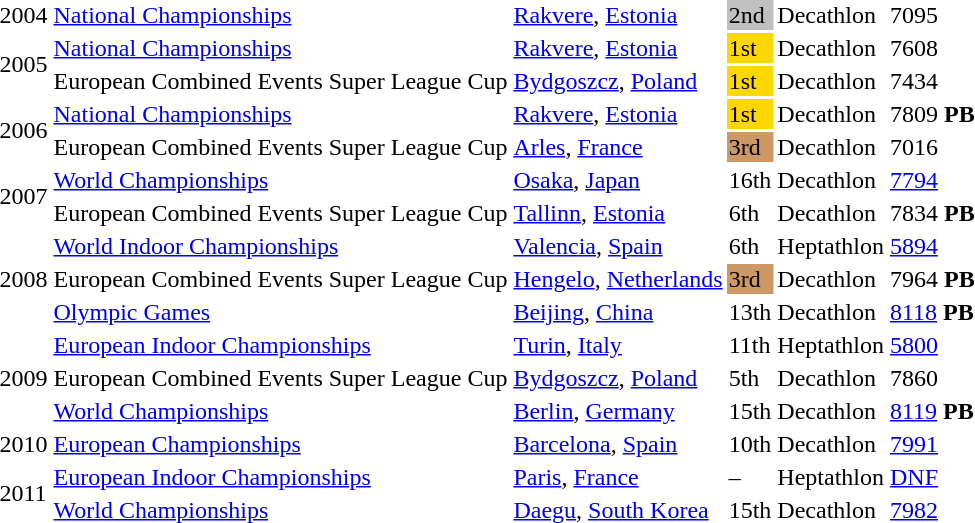<table>
<tr>
<td>2004</td>
<td><a href='#'>National Championships</a></td>
<td><a href='#'>Rakvere</a>, <a href='#'>Estonia</a></td>
<td bgcolor="Silver">2nd</td>
<td>Decathlon</td>
<td>7095</td>
</tr>
<tr>
<td rowspan=2>2005</td>
<td><a href='#'>National Championships</a></td>
<td><a href='#'>Rakvere</a>, <a href='#'>Estonia</a></td>
<td bgcolor="Gold">1st</td>
<td>Decathlon</td>
<td>7608</td>
</tr>
<tr>
<td>European Combined Events Super League Cup</td>
<td><a href='#'>Bydgoszcz</a>, <a href='#'>Poland</a></td>
<td bgcolor="Gold">1st</td>
<td>Decathlon</td>
<td>7434</td>
</tr>
<tr>
<td rowspan=2>2006</td>
<td><a href='#'>National Championships</a></td>
<td><a href='#'>Rakvere</a>, <a href='#'>Estonia</a></td>
<td bgcolor="Gold">1st</td>
<td>Decathlon</td>
<td>7809 <strong>PB</strong></td>
</tr>
<tr>
<td>European Combined Events Super League Cup</td>
<td><a href='#'>Arles</a>, <a href='#'>France</a></td>
<td bgcolor="cc9966">3rd</td>
<td>Decathlon</td>
<td>7016</td>
</tr>
<tr>
<td rowspan=2>2007</td>
<td><a href='#'>World Championships</a></td>
<td><a href='#'>Osaka</a>, <a href='#'>Japan</a></td>
<td>16th</td>
<td>Decathlon</td>
<td><a href='#'>7794</a></td>
</tr>
<tr>
<td>European Combined Events Super League Cup</td>
<td><a href='#'>Tallinn</a>, <a href='#'>Estonia</a></td>
<td>6th</td>
<td>Decathlon</td>
<td>7834 <strong>PB</strong></td>
</tr>
<tr>
<td rowspan=3>2008</td>
<td><a href='#'>World Indoor Championships</a></td>
<td><a href='#'>Valencia</a>, <a href='#'>Spain</a></td>
<td>6th</td>
<td>Heptathlon</td>
<td><a href='#'>5894</a></td>
</tr>
<tr>
<td>European Combined Events Super League Cup</td>
<td><a href='#'>Hengelo</a>, <a href='#'>Netherlands</a></td>
<td bgcolor="cc9966">3rd</td>
<td>Decathlon</td>
<td>7964 <strong>PB</strong></td>
</tr>
<tr>
<td><a href='#'>Olympic Games</a></td>
<td><a href='#'>Beijing</a>, <a href='#'>China</a></td>
<td>13th</td>
<td>Decathlon</td>
<td><a href='#'>8118</a> <strong>PB</strong></td>
</tr>
<tr>
<td rowspan=3>2009</td>
<td><a href='#'>European Indoor Championships</a></td>
<td><a href='#'>Turin</a>, <a href='#'>Italy</a></td>
<td>11th</td>
<td>Heptathlon</td>
<td><a href='#'>5800</a></td>
</tr>
<tr>
<td>European Combined Events Super League Cup</td>
<td><a href='#'>Bydgoszcz</a>, <a href='#'>Poland</a></td>
<td>5th</td>
<td>Decathlon</td>
<td>7860</td>
</tr>
<tr>
<td><a href='#'>World Championships</a></td>
<td><a href='#'>Berlin</a>, <a href='#'>Germany</a></td>
<td>15th</td>
<td>Decathlon</td>
<td><a href='#'>8119</a> <strong>PB</strong></td>
</tr>
<tr>
<td>2010</td>
<td><a href='#'>European Championships</a></td>
<td><a href='#'>Barcelona</a>, <a href='#'>Spain</a></td>
<td>10th</td>
<td>Decathlon</td>
<td><a href='#'>7991</a></td>
</tr>
<tr>
<td rowspan=2>2011</td>
<td><a href='#'>European Indoor Championships</a></td>
<td><a href='#'>Paris</a>, <a href='#'>France</a></td>
<td>–</td>
<td>Heptathlon</td>
<td><a href='#'>DNF</a></td>
</tr>
<tr>
<td><a href='#'>World Championships</a></td>
<td><a href='#'>Daegu</a>, <a href='#'>South Korea</a></td>
<td>15th</td>
<td>Decathlon</td>
<td><a href='#'>7982</a></td>
</tr>
</table>
